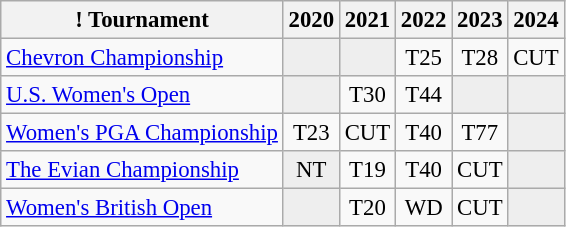<table class="wikitable" style="font-size:95%;text-align:center;">
<tr>
<th>! Tournament</th>
<th>2020</th>
<th>2021</th>
<th>2022</th>
<th>2023</th>
<th>2024</th>
</tr>
<tr>
<td align=left><a href='#'>Chevron Championship</a></td>
<td style="background:#eeeeee;"></td>
<td style="background:#eeeeee;"></td>
<td>T25</td>
<td>T28</td>
<td>CUT</td>
</tr>
<tr>
<td align=left><a href='#'>U.S. Women's Open</a></td>
<td style="background:#eeeeee;"></td>
<td>T30</td>
<td>T44</td>
<td style="background:#eeeeee;"></td>
<td style="background:#eeeeee;"></td>
</tr>
<tr>
<td align=left><a href='#'>Women's PGA Championship</a></td>
<td>T23</td>
<td>CUT</td>
<td>T40</td>
<td>T77</td>
<td style="background:#eeeeee;"></td>
</tr>
<tr>
<td align=left><a href='#'>The Evian Championship</a></td>
<td style="background:#eeeeee;">NT</td>
<td>T19</td>
<td>T40</td>
<td>CUT</td>
<td style="background:#eeeeee;"></td>
</tr>
<tr>
<td align=left><a href='#'>Women's British Open</a></td>
<td style="background:#eeeeee;"></td>
<td>T20</td>
<td>WD</td>
<td>CUT</td>
<td style="background:#eeeeee;"></td>
</tr>
</table>
